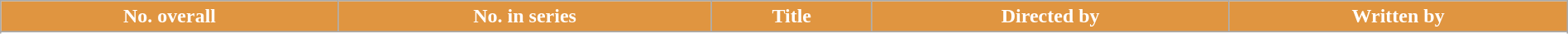<table class="wikitable plainrowheaders" style="width:100%;">
<tr style="color:white">
<th style="background: #E09540;">No. overall</th>
<th style="background: #E09540;">No. in series</th>
<th style="background: #E09540;">Title</th>
<th style="background: #E09540;">Directed by</th>
<th style="background: #E09540;">Written by</th>
</tr>
<tr>
</tr>
<tr>
</tr>
<tr>
</tr>
<tr>
</tr>
<tr>
</tr>
<tr>
</tr>
<tr>
</tr>
<tr>
</tr>
<tr>
</tr>
<tr>
</tr>
<tr>
</tr>
</table>
